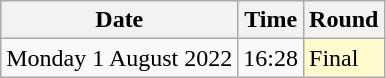<table class="wikitable">
<tr>
<th>Date</th>
<th>Time</th>
<th>Round</th>
</tr>
<tr>
<td>Monday 1 August 2022</td>
<td>16:28</td>
<td style=background:lemonchiffon>Final</td>
</tr>
</table>
